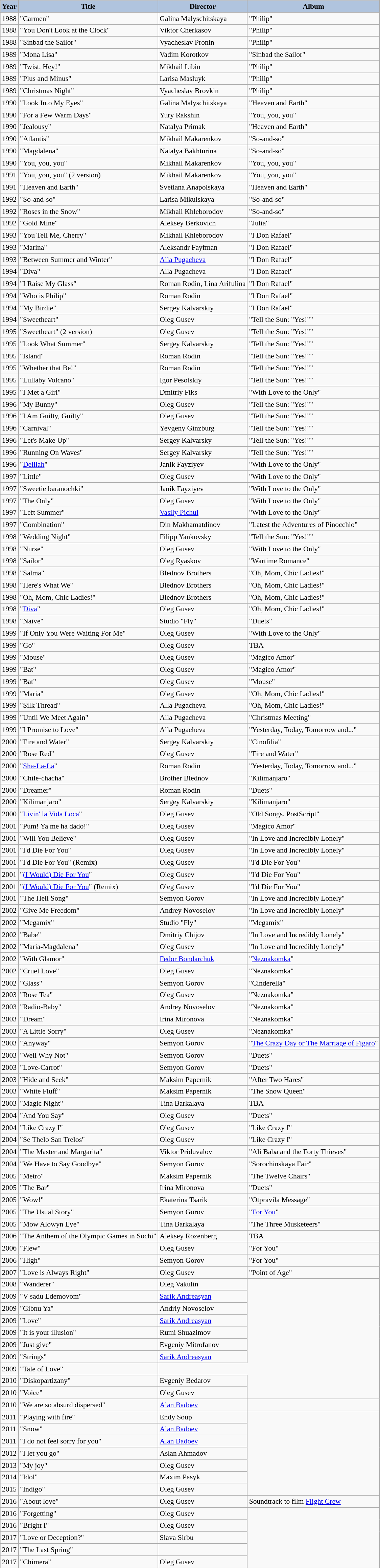<table class="wikitable" style="font-size:90%">
<tr style="text-align:center;">
<th style="background:#B0C4DE;">Year</th>
<th style="background:#B0C4DE;">Title</th>
<th style="background:#B0C4DE;">Director</th>
<th style="background:#B0C4DE;">Album</th>
</tr>
<tr>
<td>1988</td>
<td>"Carmen"</td>
<td>Galina Malyschitskaya</td>
<td>"Philip"</td>
</tr>
<tr>
<td>1988</td>
<td>"You Don't Look at the Clock"</td>
<td>Viktor Cherkasov</td>
<td>"Philip"</td>
</tr>
<tr>
<td>1988</td>
<td>"Sinbad the Sailor"</td>
<td>Vyacheslav Pronin</td>
<td>"Philip"</td>
</tr>
<tr>
<td>1989</td>
<td>"Mona Lisa"</td>
<td>Vadim Korotkov</td>
<td>"Sinbad the Sailor"</td>
</tr>
<tr>
<td>1989</td>
<td>"Twist, Hey!"</td>
<td>Mikhail Libin</td>
<td>"Philip"</td>
</tr>
<tr>
<td>1989</td>
<td>"Plus and Minus"</td>
<td>Larisa Masluyk</td>
<td>"Philip"</td>
</tr>
<tr>
<td>1989</td>
<td>"Christmas Night"</td>
<td>Vyacheslav Brovkin</td>
<td>"Philip"</td>
</tr>
<tr>
<td>1990</td>
<td>"Look Into My Eyes"</td>
<td>Galina Malyschitskaya</td>
<td>"Heaven and Earth"</td>
</tr>
<tr>
<td>1990</td>
<td>"For a Few Warm Days"</td>
<td>Yury Rakshin</td>
<td>"You, you, you"</td>
</tr>
<tr>
<td>1990</td>
<td>"Jealousy"</td>
<td>Natalya Primak</td>
<td>"Heaven and Earth"</td>
</tr>
<tr>
<td>1990</td>
<td>"Atlantis"</td>
<td>Mikhail Makarenkov</td>
<td>"So-and-so"</td>
</tr>
<tr>
<td>1990</td>
<td>"Magdalena"</td>
<td>Natalya Bakhturina</td>
<td>"So-and-so"</td>
</tr>
<tr>
<td>1990</td>
<td>"You, you, you"</td>
<td>Mikhail Makarenkov</td>
<td>"You, you, you"</td>
</tr>
<tr>
<td>1991</td>
<td>"You, you, you" (2 version)</td>
<td>Mikhail Makarenkov</td>
<td>"You, you, you"</td>
</tr>
<tr>
<td>1991</td>
<td>"Heaven and Earth"</td>
<td>Svetlana Anapolskaya</td>
<td>"Heaven and Earth"</td>
</tr>
<tr>
<td>1992</td>
<td>"So-and-so"</td>
<td>Larisa Mikulskaya</td>
<td>"So-and-so"</td>
</tr>
<tr>
<td>1992</td>
<td>"Roses in the Snow"</td>
<td>Mikhail Khleborodov</td>
<td>"So-and-so"</td>
</tr>
<tr>
<td>1992</td>
<td>"Gold Mine"</td>
<td>Aleksey Berkovich</td>
<td>"Julia"</td>
</tr>
<tr>
<td>1993</td>
<td>"You Tell Me, Cherry"</td>
<td>Mikhail Khleborodov</td>
<td>"I Don Rafael"</td>
</tr>
<tr>
<td>1993</td>
<td>"Marina"</td>
<td>Aleksandr Fayfman</td>
<td>"I Don Rafael"</td>
</tr>
<tr>
<td>1993</td>
<td>"Between Summer and Winter"</td>
<td><a href='#'>Alla Pugacheva</a></td>
<td>"I Don Rafael"</td>
</tr>
<tr>
<td>1994</td>
<td>"Diva"</td>
<td>Alla Pugacheva</td>
<td>"I Don Rafael"</td>
</tr>
<tr>
<td>1994</td>
<td>"I Raise My Glass"</td>
<td>Roman Rodin, Lina Arifulina</td>
<td>"I Don Rafael"</td>
</tr>
<tr>
<td>1994</td>
<td>"Who is Philip"</td>
<td>Roman Rodin</td>
<td>"I Don Rafael"</td>
</tr>
<tr>
<td>1994</td>
<td>"My Birdie"</td>
<td>Sergey Kalvarskiy</td>
<td>"I Don Rafael"</td>
</tr>
<tr>
<td>1994</td>
<td>"Sweetheart"</td>
<td>Oleg Gusev</td>
<td>"Tell the Sun: "Yes!""</td>
</tr>
<tr>
<td>1995</td>
<td>"Sweetheart" (2 version)</td>
<td>Oleg Gusev</td>
<td>"Tell the Sun: "Yes!""</td>
</tr>
<tr>
<td>1995</td>
<td>"Look What Summer"</td>
<td>Sergey Kalvarskiy</td>
<td>"Tell the Sun: "Yes!""</td>
</tr>
<tr>
<td>1995</td>
<td>"Island"</td>
<td>Roman Rodin</td>
<td>"Tell the Sun: "Yes!""</td>
</tr>
<tr>
<td>1995</td>
<td>"Whether that Be!"</td>
<td>Roman Rodin</td>
<td>"Tell the Sun: "Yes!""</td>
</tr>
<tr>
<td>1995</td>
<td>"Lullaby Volcano"</td>
<td>Igor Pesotskiy</td>
<td>"Tell the Sun: "Yes!""</td>
</tr>
<tr>
<td>1995</td>
<td>"I Met a Girl"</td>
<td>Dmitriy Fiks</td>
<td>"With Love to the Only"</td>
</tr>
<tr>
<td>1996</td>
<td>"My Bunny"</td>
<td>Oleg Gusev</td>
<td>"Tell the Sun: "Yes!""</td>
</tr>
<tr>
<td>1996</td>
<td>"I Am Guilty, Guilty"</td>
<td>Oleg Gusev</td>
<td>"Tell the Sun: "Yes!""</td>
</tr>
<tr>
<td>1996</td>
<td>"Carnival"</td>
<td>Yevgeny Ginzburg</td>
<td>"Tell the Sun: "Yes!""</td>
</tr>
<tr>
<td>1996</td>
<td>"Let's Make Up"</td>
<td>Sergey Kalvarsky</td>
<td>"Tell the Sun: "Yes!""</td>
</tr>
<tr>
<td>1996</td>
<td>"Running On Waves"</td>
<td>Sergey Kalvarsky</td>
<td>"Tell the Sun: "Yes!""</td>
</tr>
<tr>
<td>1996</td>
<td>"<a href='#'>Delilah</a>"</td>
<td>Janik Fayziyev</td>
<td>"With Love to the Only"</td>
</tr>
<tr>
<td>1997</td>
<td>"Little"</td>
<td>Oleg Gusev</td>
<td>"With Love to the Only"</td>
</tr>
<tr>
<td>1997</td>
<td>"Sweetie baranochki"</td>
<td>Janik Fayziyev</td>
<td>"With Love to the Only"</td>
</tr>
<tr>
<td>1997</td>
<td>"The Only"</td>
<td>Oleg Gusev</td>
<td>"With Love to the Only"</td>
</tr>
<tr>
<td>1997</td>
<td>"Left Summer"</td>
<td><a href='#'>Vasily Pichul</a></td>
<td>"With Love to the Only"</td>
</tr>
<tr>
<td>1997</td>
<td>"Combination"</td>
<td>Din Makhamatdinov</td>
<td>"Latest the Adventures of Pinocchio"</td>
</tr>
<tr>
<td>1998</td>
<td>"Wedding Night"</td>
<td>Filipp Yankovsky</td>
<td>"Tell the Sun: "Yes!""</td>
</tr>
<tr>
<td>1998</td>
<td>"Nurse"</td>
<td>Oleg Gusev</td>
<td>"With Love to the Only"</td>
</tr>
<tr>
<td>1998</td>
<td>"Sailor"</td>
<td>Oleg Ryaskov</td>
<td>"Wartime Romance"</td>
</tr>
<tr>
<td>1998</td>
<td>"Salma"</td>
<td>Blednov Brothers</td>
<td>"Oh, Mom, Chic Ladies!"</td>
</tr>
<tr>
<td>1998</td>
<td>"Here's What We"</td>
<td>Blednov Brothers</td>
<td>"Oh, Mom, Chic Ladies!"</td>
</tr>
<tr>
<td>1998</td>
<td>"Oh, Mom, Chic Ladies!"</td>
<td>Blednov Brothers</td>
<td>"Oh, Mom, Chic Ladies!"</td>
</tr>
<tr>
<td>1998</td>
<td>"<a href='#'>Diva</a>"</td>
<td>Oleg Gusev</td>
<td>"Oh, Mom, Chic Ladies!"</td>
</tr>
<tr>
<td>1998</td>
<td>"Naive" <br></td>
<td>Studio "Fly"</td>
<td>"Duets"</td>
</tr>
<tr>
<td>1999</td>
<td>"If Only You Were Waiting For Me"</td>
<td>Oleg Gusev</td>
<td>"With Love to the Only"</td>
</tr>
<tr>
<td>1999</td>
<td>"Go"</td>
<td>Oleg Gusev</td>
<td>TBA</td>
</tr>
<tr>
<td>1999</td>
<td>"Mouse"</td>
<td>Oleg Gusev</td>
<td>"Magico Amor"</td>
</tr>
<tr>
<td>1999</td>
<td>"Bat"</td>
<td>Oleg Gusev</td>
<td>"Magico Amor"</td>
</tr>
<tr>
<td>1999</td>
<td>"Bat"</td>
<td>Oleg Gusev</td>
<td>"Mouse"</td>
</tr>
<tr>
<td>1999</td>
<td>"Maria"</td>
<td>Oleg Gusev</td>
<td>"Oh, Mom, Chic Ladies!"</td>
</tr>
<tr>
<td>1999</td>
<td>"Silk Thread"</td>
<td>Alla Pugacheva</td>
<td>"Oh, Mom, Chic Ladies!"</td>
</tr>
<tr>
<td>1999</td>
<td>"Until We Meet Again"</td>
<td>Alla Pugacheva</td>
<td>"Christmas Meeting"</td>
</tr>
<tr>
<td>1999</td>
<td>"I Promise to Love"</td>
<td>Alla Pugacheva</td>
<td>"Yesterday, Today, Tomorrow and..."</td>
</tr>
<tr>
<td>2000</td>
<td>"Fire and Water"</td>
<td>Sergey Kalvarskiy</td>
<td>"Cinofilia"</td>
</tr>
<tr>
<td>2000</td>
<td>"Rose Red"</td>
<td>Oleg Gusev</td>
<td>"Fire and Water"</td>
</tr>
<tr>
<td>2000</td>
<td>"<a href='#'>Sha-La-La</a>"</td>
<td>Roman Rodin</td>
<td>"Yesterday, Today, Tomorrow and..."</td>
</tr>
<tr>
<td>2000</td>
<td>"Chile-chacha"</td>
<td>Brother Blednov</td>
<td>"Kilimanjaro"</td>
</tr>
<tr>
<td>2000</td>
<td>"Dreamer" <br></td>
<td>Roman Rodin</td>
<td>"Duets"</td>
</tr>
<tr>
<td>2000</td>
<td>"Kilimanjaro"</td>
<td>Sergey Kalvarskiy</td>
<td>"Kilimanjaro"</td>
</tr>
<tr>
<td>2000</td>
<td>"<a href='#'>Livin' la Vida Loca</a>"</td>
<td>Oleg Gusev</td>
<td>"Old Songs. PostScript"</td>
</tr>
<tr>
<td>2001</td>
<td>"Pum! Ya me ha dado!"</td>
<td>Oleg Gusev</td>
<td>"Magico Amor"</td>
</tr>
<tr>
<td>2001</td>
<td>"Will You Believe"</td>
<td>Oleg Gusev</td>
<td>"In Love and Incredibly Lonely"</td>
</tr>
<tr>
<td>2001</td>
<td>"I'd Die For You"</td>
<td>Oleg Gusev</td>
<td>"In Love and Incredibly Lonely"</td>
</tr>
<tr>
<td>2001</td>
<td>"I'd Die For You" (Remix)</td>
<td>Oleg Gusev</td>
<td>"I'd Die For You"</td>
</tr>
<tr>
<td>2001</td>
<td>"<a href='#'>(I Would) Die For You</a>"</td>
<td>Oleg Gusev</td>
<td>"I'd Die For You"</td>
</tr>
<tr>
<td>2001</td>
<td>"<a href='#'>(I Would) Die For You</a>" (Remix)</td>
<td>Oleg Gusev</td>
<td>"I'd Die For You"</td>
</tr>
<tr>
<td>2001</td>
<td>"The Hell Song"</td>
<td>Semyon Gorov</td>
<td>"In Love and Incredibly Lonely"</td>
</tr>
<tr>
<td>2002</td>
<td>"Give Me Freedom"</td>
<td>Andrey Novoselov</td>
<td>"In Love and Incredibly Lonely"</td>
</tr>
<tr>
<td>2002</td>
<td>"Megamix"</td>
<td>Studio "Fly"</td>
<td>"Megamix"</td>
</tr>
<tr>
<td>2002</td>
<td>"Babe" <br></td>
<td>Dmitriy Chijov</td>
<td>"In Love and Incredibly Lonely"</td>
</tr>
<tr>
<td>2002</td>
<td>"Maria-Magdalena"</td>
<td>Oleg Gusev</td>
<td>"In Love and Incredibly Lonely"</td>
</tr>
<tr>
<td>2002</td>
<td>"With Glamor"</td>
<td><a href='#'>Fedor Bondarchuk</a></td>
<td>"<a href='#'>Neznakomka</a>"</td>
</tr>
<tr>
<td>2002</td>
<td>"Cruel Love"</td>
<td>Oleg Gusev</td>
<td>"Neznakomka"</td>
</tr>
<tr>
<td>2002</td>
<td>"Glass"</td>
<td>Semyon Gorov</td>
<td>"Cinderella"</td>
</tr>
<tr>
<td>2003</td>
<td>"Rose Tea" <br></td>
<td>Oleg Gusev</td>
<td>"Neznakomka"</td>
</tr>
<tr>
<td>2003</td>
<td>"Radio-Baby"</td>
<td>Andrey Novoselov</td>
<td>"Neznakomka"</td>
</tr>
<tr>
<td>2003</td>
<td>"Dream" <br></td>
<td>Irina Mironova</td>
<td>"Neznakomka"</td>
</tr>
<tr>
<td>2003</td>
<td>"A Little Sorry"</td>
<td>Oleg Gusev</td>
<td>"Neznakomka"</td>
</tr>
<tr>
<td>2003</td>
<td>"Anyway"</td>
<td>Semyon Gorov</td>
<td>"<a href='#'>The Crazy Day or The Marriage of Figaro</a>"</td>
</tr>
<tr>
<td>2003</td>
<td>"Well Why Not" <br></td>
<td>Semyon Gorov</td>
<td>"Duets"</td>
</tr>
<tr>
<td>2003</td>
<td>"Love-Carrot" <br></td>
<td>Semyon Gorov</td>
<td>"Duets"</td>
</tr>
<tr>
<td>2003</td>
<td>"Hide and Seek"</td>
<td>Maksim Papernik</td>
<td>"After Two Hares"</td>
</tr>
<tr>
<td>2003</td>
<td>"White Fluff"</td>
<td>Maksim Papernik</td>
<td>"The Snow Queen"</td>
</tr>
<tr>
<td>2003</td>
<td>"Magic Night"</td>
<td>Tina Barkalaya</td>
<td>TBA</td>
</tr>
<tr>
<td>2004</td>
<td>"And You Say" <br></td>
<td>Oleg Gusev</td>
<td>"Duets"</td>
</tr>
<tr>
<td>2004</td>
<td>"Like Crazy I" <br></td>
<td>Oleg Gusev</td>
<td>"Like Crazy I"</td>
</tr>
<tr>
<td>2004</td>
<td>"Se Thelo San Trelos" <br></td>
<td>Oleg Gusev</td>
<td>"Like Crazy I"</td>
</tr>
<tr>
<td>2004</td>
<td>"The Master and Margarita"</td>
<td>Viktor Priduvalov</td>
<td>"Ali Baba and the Forty Thieves"</td>
</tr>
<tr>
<td>2004</td>
<td>"We Have to Say Goodbye"</td>
<td>Semyon Gorov</td>
<td>"Sorochinskaya Fair"</td>
</tr>
<tr>
<td>2005</td>
<td>"Metro"</td>
<td>Maksim Papernik</td>
<td>"The Twelve Chairs"</td>
</tr>
<tr>
<td>2005</td>
<td>"The Bar" <br></td>
<td>Irina Mironova</td>
<td>"Duets"</td>
</tr>
<tr>
<td>2005</td>
<td>"Wow!" <br></td>
<td>Ekaterina Tsarik</td>
<td>"Otpravila Message"</td>
</tr>
<tr>
<td>2005</td>
<td>"The Usual Story"</td>
<td>Semyon Gorov</td>
<td>"<a href='#'>For You</a>"</td>
</tr>
<tr>
<td>2005</td>
<td>"Mow Alowyn Eye"</td>
<td>Tina Barkalaya</td>
<td>"The Three Musketeers"</td>
</tr>
<tr>
<td>2006</td>
<td>"The Anthem of the Olympic Games in Sochi"</td>
<td>Aleksey Rozenberg</td>
<td>TBA</td>
</tr>
<tr>
<td>2006</td>
<td>"Flew"</td>
<td>Oleg Gusev</td>
<td>"For You"</td>
</tr>
<tr>
<td>2006</td>
<td>"High"</td>
<td>Semyon Gorov</td>
<td>"For You"</td>
</tr>
<tr>
<td>2007</td>
<td>"Love is Always Right" <br></td>
<td>Oleg Gusev</td>
<td>"Point of Age"</td>
</tr>
<tr>
<td>2008</td>
<td>"Wanderer"</td>
<td>Oleg Vakulin</td>
</tr>
<tr>
<td>2009</td>
<td>"V sadu Edemovom"</td>
<td><a href='#'>Sarik Andreasyan</a></td>
</tr>
<tr>
<td>2009</td>
<td>"Gibnu Ya"</td>
<td>Andriy Novoselov</td>
</tr>
<tr>
<td>2009</td>
<td>"Love" </td>
<td><a href='#'>Sarik Andreasyan</a></td>
</tr>
<tr>
<td>2009</td>
<td>"It is your illusion"</td>
<td>Rumi Shuazimov</td>
</tr>
<tr>
<td>2009</td>
<td>"Just give"</td>
<td>Evgeniy Mitrofanov</td>
</tr>
<tr>
<td>2009</td>
<td>"Strings"</td>
<td><a href='#'>Sarik Andreasyan</a></td>
</tr>
<tr>
<td>2009</td>
<td>"Tale of Love"</td>
</tr>
<tr>
<td>2010</td>
<td>"Diskopartizany"</td>
<td>Evgeniy Bedarov</td>
</tr>
<tr>
<td>2010</td>
<td>"Voice" </td>
<td>Oleg Gusev</td>
</tr>
<tr>
<td>2010</td>
<td>"We are so absurd dispersed"</td>
<td><a href='#'>Alan Badoev</a></td>
<td></td>
</tr>
<tr>
<td>2011</td>
<td>"Playing with fire" </td>
<td>Endy Soup</td>
</tr>
<tr>
<td>2011</td>
<td>"Snow"</td>
<td><a href='#'>Alan Badoev</a></td>
</tr>
<tr>
<td>2011</td>
<td>"I do not feel sorry for you"</td>
<td><a href='#'>Alan Badoev</a></td>
</tr>
<tr>
<td>2012</td>
<td>"I let you go"</td>
<td>Aslan Ahmadov</td>
</tr>
<tr>
<td>2013</td>
<td>"My joy"</td>
<td>Oleg Gusev</td>
</tr>
<tr>
<td>2014</td>
<td>"Idol"</td>
<td>Maxim Pasyk</td>
</tr>
<tr>
<td>2015</td>
<td>"Indigo"</td>
<td>Oleg Gusev</td>
</tr>
<tr>
<td>2016</td>
<td>"About love"</td>
<td>Oleg Gusev</td>
<td>Soundtrack to film <a href='#'>Flight Crew</a></td>
</tr>
<tr>
<td>2016</td>
<td>"Forgetting" </td>
<td>Oleg Gusev</td>
</tr>
<tr>
<td>2016</td>
<td>"Bright I" </td>
<td>Oleg Gusev</td>
</tr>
<tr>
<td>2017</td>
<td>"Love or Deception?"</td>
<td>Slava Sirbu</td>
</tr>
<tr>
<td>2017</td>
<td>"The Last Spring" </td>
<td></td>
</tr>
<tr>
<td>2017</td>
<td>"Chimera"</td>
<td>Oleg Gusev</td>
</tr>
</table>
